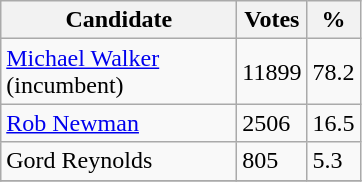<table class="wikitable">
<tr>
<th bgcolor="#DDDDFF" width="150px">Candidate</th>
<th bgcolor="#DDDDFF">Votes</th>
<th bgcolor="#DDDDFF">%</th>
</tr>
<tr>
<td><a href='#'>Michael Walker</a> (incumbent)</td>
<td>11899</td>
<td>78.2</td>
</tr>
<tr>
<td><a href='#'>Rob Newman</a></td>
<td>2506</td>
<td>16.5</td>
</tr>
<tr>
<td>Gord Reynolds</td>
<td>805</td>
<td>5.3</td>
</tr>
<tr>
</tr>
</table>
